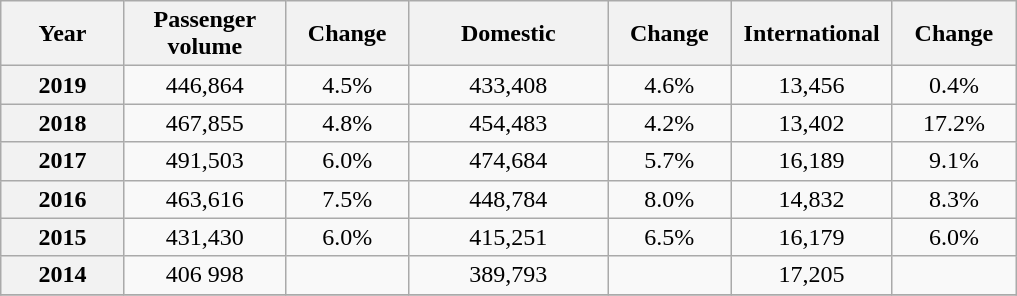<table class="wikitable sortable">
<tr>
<th style="width:75px">Year</th>
<th style="width:100px">Passenger volume</th>
<th style="width:75px">Change</th>
<th style="width:125px">Domestic</th>
<th style="width:75px">Change</th>
<th style="width:100px">International</th>
<th style="width:75px">Change</th>
</tr>
<tr style="text-align:center;">
<th>2019</th>
<td>446,864</td>
<td>4.5%</td>
<td>433,408</td>
<td>4.6%</td>
<td>13,456</td>
<td>0.4%</td>
</tr>
<tr style="text-align:center;">
<th>2018</th>
<td>467,855</td>
<td>4.8%</td>
<td>454,483</td>
<td>4.2%</td>
<td>13,402</td>
<td>17.2%</td>
</tr>
<tr style="text-align:center;">
<th>2017</th>
<td>491,503</td>
<td>6.0%</td>
<td>474,684</td>
<td>5.7%</td>
<td>16,189</td>
<td>9.1%</td>
</tr>
<tr style="text-align:center;">
<th>2016</th>
<td>463,616</td>
<td>7.5%</td>
<td>448,784</td>
<td>8.0%</td>
<td>14,832</td>
<td>8.3%</td>
</tr>
<tr style="text-align:center;">
<th>2015</th>
<td>431,430</td>
<td>6.0%</td>
<td>415,251</td>
<td>6.5%</td>
<td>16,179</td>
<td>6.0%</td>
</tr>
<tr style="text-align:center;">
<th>2014</th>
<td>406 998</td>
<td></td>
<td>389,793</td>
<td></td>
<td>17,205</td>
<td></td>
</tr>
<tr style="text-align:center;">
</tr>
</table>
